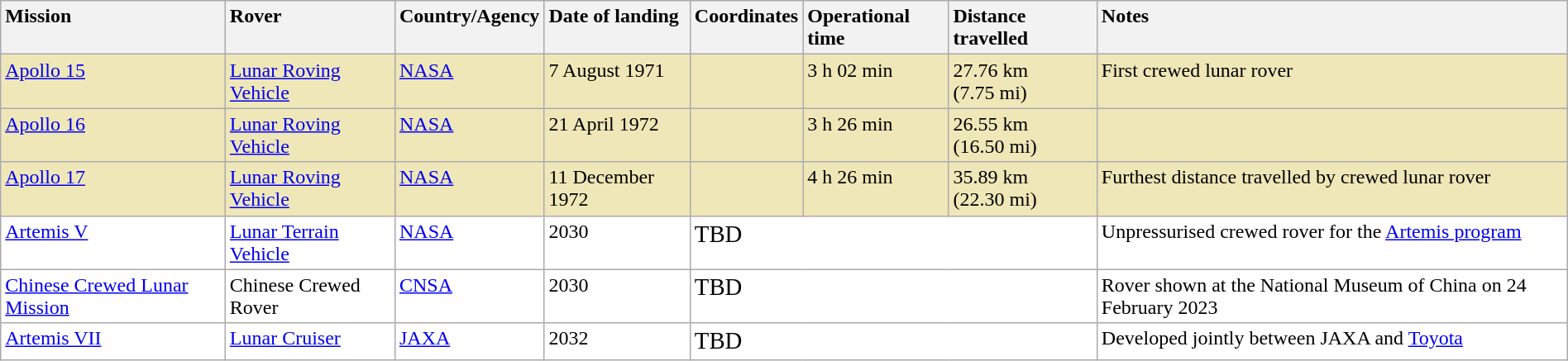<table class="wikitable sortable" width="100%">
<tr valign="top">
<th style="text-align:left">Mission</th>
<th style="text-align:left">Rover</th>
<th style="text-align:left">Country/Agency</th>
<th style="text-align:left">Date of landing</th>
<th style="text-align:left">Coordinates</th>
<th style="text-align:left">Operational time</th>
<th style="text-align:left">Distance travelled</th>
<th style="text-align:left">Notes</th>
</tr>
<tr valign="top" style="background:#EFE7B8">
<td><a href='#'>Apollo 15</a></td>
<td><a href='#'>Lunar Roving Vehicle</a></td>
<td> <a href='#'>NASA</a></td>
<td>7 August 1971</td>
<td></td>
<td>3 h 02 min</td>
<td>27.76 km<br>(7.75 mi)</td>
<td>First crewed lunar rover</td>
</tr>
<tr valign="top" style="background:#EFE7B8">
<td><a href='#'>Apollo 16</a></td>
<td><a href='#'>Lunar Roving Vehicle</a></td>
<td> <a href='#'>NASA</a></td>
<td>21 April 1972</td>
<td></td>
<td>3 h 26 min</td>
<td>26.55 km<br>(16.50 mi)</td>
<td></td>
</tr>
<tr valign="top" style="background:#EFE7B8">
<td><a href='#'>Apollo 17</a></td>
<td><a href='#'>Lunar Roving Vehicle</a></td>
<td> <a href='#'>NASA</a></td>
<td>11 December 1972</td>
<td></td>
<td>4 h 26 min</td>
<td>35.89 km<br>(22.30 mi)</td>
<td>Furthest distance travelled by crewed lunar rover</td>
</tr>
<tr valign="top" style="background:#FFFFFF">
<td><a href='#'>Artemis V</a></td>
<td><a href='#'>Lunar Terrain Vehicle</a></td>
<td> <a href='#'>NASA</a></td>
<td>2030</td>
<td colspan="3"><big>TBD</big></td>
<td>Unpressurised crewed rover for the <a href='#'>Artemis program</a></td>
</tr>
<tr valign="top" style="background:#FFFFFF">
<td><a href='#'>Chinese Crewed Lunar Mission</a></td>
<td>Chinese Crewed Rover</td>
<td> <a href='#'>CNSA</a></td>
<td>2030</td>
<td colspan="3"><big>TBD</big></td>
<td>Rover shown at the National Museum of China on 24 February 2023</td>
</tr>
<tr valign="top" style="background:#FFFFFF">
<td><a href='#'>Artemis VII</a></td>
<td><a href='#'>Lunar Cruiser</a></td>
<td> <a href='#'>JAXA</a></td>
<td>2032</td>
<td colspan="3"><big>TBD</big></td>
<td>Developed jointly between JAXA and <a href='#'>Toyota</a></td>
</tr>
</table>
